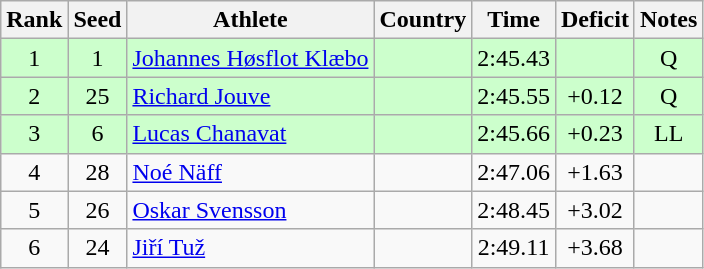<table class="wikitable sortable" style="text-align:center">
<tr>
<th>Rank</th>
<th>Seed</th>
<th>Athlete</th>
<th>Country</th>
<th>Time</th>
<th>Deficit</th>
<th>Notes</th>
</tr>
<tr bgcolor=ccffcc>
<td>1</td>
<td>1</td>
<td align=left><a href='#'>Johannes Høsflot Klæbo</a></td>
<td align=left></td>
<td>2:45.43</td>
<td></td>
<td>Q</td>
</tr>
<tr bgcolor=ccffcc>
<td>2</td>
<td>25</td>
<td align=left><a href='#'>Richard Jouve</a></td>
<td align=left></td>
<td>2:45.55</td>
<td>+0.12</td>
<td>Q</td>
</tr>
<tr bgcolor=ccffcc>
<td>3</td>
<td>6</td>
<td align=left><a href='#'>Lucas Chanavat</a></td>
<td align=left></td>
<td>2:45.66</td>
<td>+0.23</td>
<td>LL</td>
</tr>
<tr>
<td>4</td>
<td>28</td>
<td align=left><a href='#'>Noé Näff</a></td>
<td align=left></td>
<td>2:47.06</td>
<td>+1.63</td>
<td></td>
</tr>
<tr>
<td>5</td>
<td>26</td>
<td align=left><a href='#'>Oskar Svensson</a></td>
<td align=left></td>
<td>2:48.45</td>
<td>+3.02</td>
<td></td>
</tr>
<tr>
<td>6</td>
<td>24</td>
<td align=left><a href='#'>Jiří Tuž</a></td>
<td align=left></td>
<td>2:49.11</td>
<td>+3.68</td>
<td></td>
</tr>
</table>
